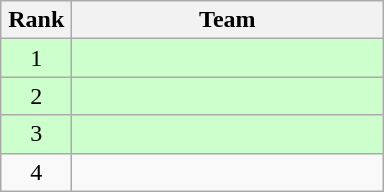<table class="wikitable" style="text-align: center;">
<tr>
<th width=40>Rank</th>
<th width=200>Team</th>
</tr>
<tr bgcolor=#ccffcc>
<td>1</td>
<td align=left></td>
</tr>
<tr bgcolor=#ccffcc>
<td>2</td>
<td align=left></td>
</tr>
<tr bgcolor=#ccffcc>
<td>3</td>
<td align=left></td>
</tr>
<tr>
<td>4</td>
<td align=left></td>
</tr>
</table>
